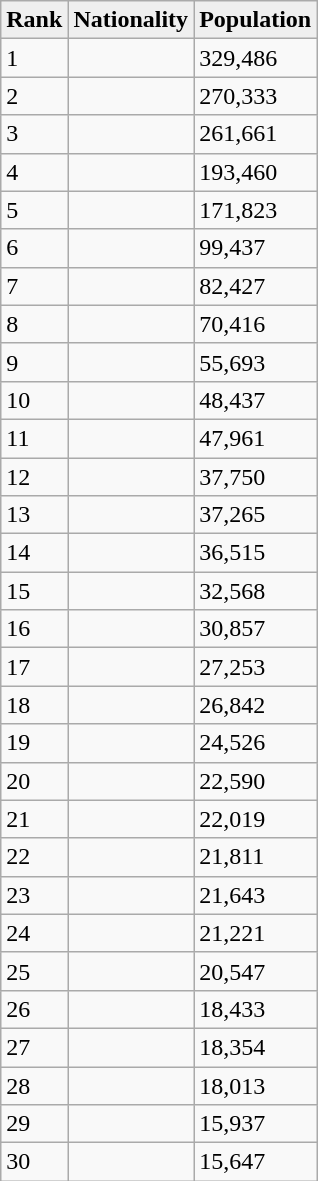<table class="wikitable">
<tr>
<th style="background:#efefef;">Rank</th>
<th style="background:#efefef;">Nationality</th>
<th style="background:#efefef;">Population</th>
</tr>
<tr>
<td>1</td>
<td> </td>
<td>329,486</td>
</tr>
<tr>
<td>2</td>
<td> </td>
<td>270,333</td>
</tr>
<tr>
<td>3</td>
<td> </td>
<td>261,661</td>
</tr>
<tr>
<td>4</td>
<td> </td>
<td>193,460</td>
</tr>
<tr>
<td>5</td>
<td></td>
<td>171,823</td>
</tr>
<tr>
<td>6</td>
<td> </td>
<td>99,437</td>
</tr>
<tr>
<td>7</td>
<td></td>
<td>82,427</td>
</tr>
<tr>
<td>8</td>
<td></td>
<td>70,416</td>
</tr>
<tr>
<td>9</td>
<td></td>
<td>55,693</td>
</tr>
<tr>
<td>10</td>
<td> </td>
<td>48,437</td>
</tr>
<tr>
<td>11</td>
<td> </td>
<td>47,961</td>
</tr>
<tr>
<td>12</td>
<td></td>
<td>37,750</td>
</tr>
<tr>
<td>13</td>
<td> </td>
<td>37,265</td>
</tr>
<tr>
<td>14</td>
<td></td>
<td>36,515</td>
</tr>
<tr>
<td>15</td>
<td> </td>
<td>32,568</td>
</tr>
<tr>
<td>16</td>
<td> </td>
<td>30,857</td>
</tr>
<tr>
<td>17</td>
<td></td>
<td>27,253</td>
</tr>
<tr>
<td>18</td>
<td></td>
<td>26,842</td>
</tr>
<tr>
<td>19</td>
<td></td>
<td>24,526</td>
</tr>
<tr>
<td>20</td>
<td> </td>
<td>22,590</td>
</tr>
<tr>
<td>21</td>
<td> </td>
<td>22,019</td>
</tr>
<tr>
<td>22</td>
<td></td>
<td>21,811</td>
</tr>
<tr>
<td>23</td>
<td></td>
<td>21,643</td>
</tr>
<tr>
<td>24</td>
<td> </td>
<td>21,221</td>
</tr>
<tr>
<td>25</td>
<td></td>
<td>20,547</td>
</tr>
<tr>
<td>26</td>
<td> </td>
<td>18,433</td>
</tr>
<tr>
<td>27</td>
<td></td>
<td>18,354</td>
</tr>
<tr>
<td>28</td>
<td></td>
<td>18,013</td>
</tr>
<tr>
<td>29</td>
<td> </td>
<td>15,937</td>
</tr>
<tr>
<td>30</td>
<td></td>
<td>15,647</td>
</tr>
</table>
